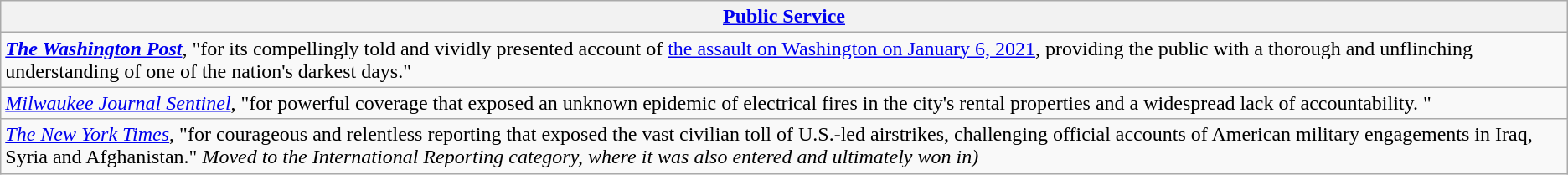<table class="wikitable" style="float:left; float:none;">
<tr>
<th><a href='#'>Public Service</a></th>
</tr>
<tr>
<td><strong><em><a href='#'>The Washington Post</a></em></strong>, "for its compellingly told and vividly presented account of <a href='#'>the assault on Washington on January 6, 2021</a>, providing the public with a thorough and unflinching understanding of one of the nation's darkest days."</td>
</tr>
<tr>
<td><em><a href='#'>Milwaukee Journal Sentinel</a></em>, "for powerful coverage that exposed an unknown epidemic of electrical fires in the city's rental properties and a widespread lack of accountability. "</td>
</tr>
<tr>
<td><em><a href='#'>The New York Times</a></em>, "for courageous and relentless reporting that exposed the vast civilian toll of U.S.-led airstrikes, challenging official accounts of American military engagements in Iraq, Syria and Afghanistan." <em>Moved to the International Reporting category, where it was also entered and ultimately won in)</em></td>
</tr>
</table>
